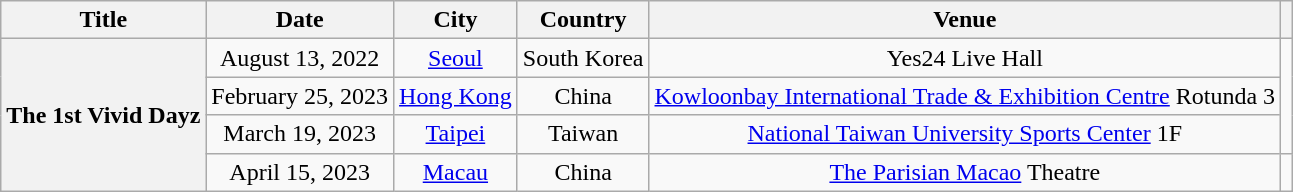<table class="wikitable plainrowheaders" style="text-align:center">
<tr>
<th scope="col">Title</th>
<th scope="col">Date</th>
<th scope="col">City</th>
<th scope="col">Country</th>
<th scope="col">Venue</th>
<th scope="col" class="unsortable"></th>
</tr>
<tr>
<th scope="row" rowspan="4">The 1st Vivid Dayz</th>
<td>August 13, 2022</td>
<td><a href='#'>Seoul</a></td>
<td>South Korea</td>
<td>Yes24 Live Hall</td>
<td rowspan="3"></td>
</tr>
<tr>
<td>February 25, 2023</td>
<td><a href='#'>Hong Kong</a></td>
<td>China</td>
<td><a href='#'>Kowloonbay International Trade & Exhibition Centre</a> Rotunda 3</td>
</tr>
<tr>
<td>March 19, 2023</td>
<td><a href='#'>Taipei</a></td>
<td>Taiwan</td>
<td><a href='#'>National Taiwan University Sports Center</a> 1F</td>
</tr>
<tr>
<td>April 15, 2023</td>
<td><a href='#'>Macau</a></td>
<td>China</td>
<td><a href='#'>The Parisian Macao</a> Theatre</td>
<td></td>
</tr>
</table>
